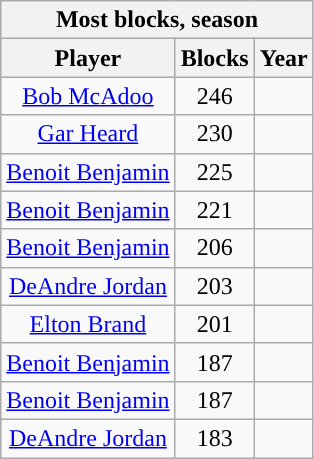<table class="wikitable sortable" style="text-align:center">
<tr>
<th colspan="3">Most blocks, season</th>
</tr>
<tr>
<th>Player</th>
<th>Blocks</th>
<th>Year</th>
</tr>
<tr>
<td><a href='#'>Bob McAdoo</a></td>
<td>246</td>
<td></td>
</tr>
<tr>
<td><a href='#'>Gar Heard</a></td>
<td>230</td>
<td></td>
</tr>
<tr>
<td><a href='#'>Benoit Benjamin</a></td>
<td>225</td>
<td></td>
</tr>
<tr>
<td><a href='#'>Benoit Benjamin</a></td>
<td>221</td>
<td></td>
</tr>
<tr>
<td><a href='#'>Benoit Benjamin</a></td>
<td>206</td>
<td></td>
</tr>
<tr>
<td><a href='#'>DeAndre Jordan</a></td>
<td>203</td>
<td></td>
</tr>
<tr>
<td><a href='#'>Elton Brand</a></td>
<td>201</td>
<td></td>
</tr>
<tr>
<td><a href='#'>Benoit Benjamin</a></td>
<td>187</td>
<td></td>
</tr>
<tr>
<td><a href='#'>Benoit Benjamin</a></td>
<td>187</td>
<td></td>
</tr>
<tr>
<td><a href='#'>DeAndre Jordan</a></td>
<td>183</td>
<td></td>
</tr>
</table>
